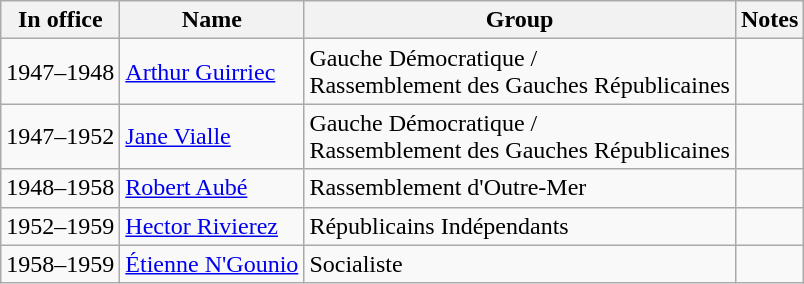<table Class="wikitable sortable">
<tr>
<th>In office</th>
<th>Name</th>
<th>Group</th>
<th>Notes</th>
</tr>
<tr>
<td>1947–1948</td>
<td><a href='#'>Arthur Guirriec</a></td>
<td>Gauche Démocratique /<br>Rassemblement des Gauches Républicaines</td>
<td></td>
</tr>
<tr>
<td>1947–1952</td>
<td><a href='#'>Jane Vialle</a></td>
<td>Gauche Démocratique /<br>Rassemblement des Gauches Républicaines</td>
<td></td>
</tr>
<tr>
<td>1948–1958</td>
<td><a href='#'>Robert Aubé</a></td>
<td>Rassemblement d'Outre-Mer</td>
<td></td>
</tr>
<tr>
<td>1952–1959</td>
<td><a href='#'>Hector Rivierez</a></td>
<td>Républicains Indépendants</td>
<td></td>
</tr>
<tr>
<td>1958–1959</td>
<td><a href='#'>Étienne N'Gounio</a></td>
<td>Socialiste</td>
<td></td>
</tr>
</table>
